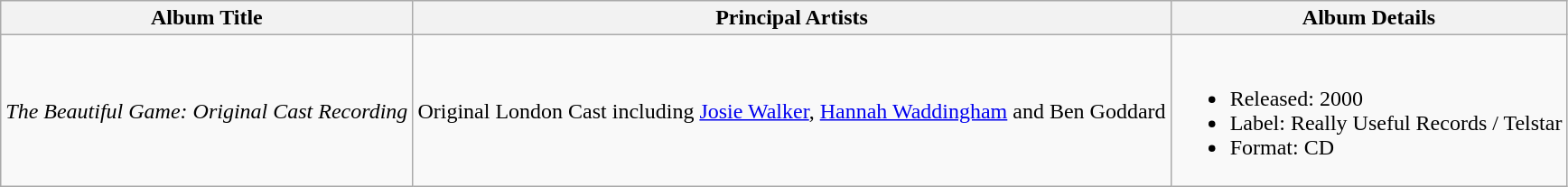<table class="wikitable">
<tr>
<th>Album Title</th>
<th>Principal Artists</th>
<th>Album Details</th>
</tr>
<tr>
<td><em>The Beautiful Game: Original Cast Recording</em></td>
<td>Original London Cast including <a href='#'>Josie Walker</a>, <a href='#'>Hannah Waddingham</a> and Ben Goddard</td>
<td><br><ul><li>Released: 2000</li><li>Label: Really Useful Records / Telstar</li><li>Format: CD</li></ul></td>
</tr>
</table>
